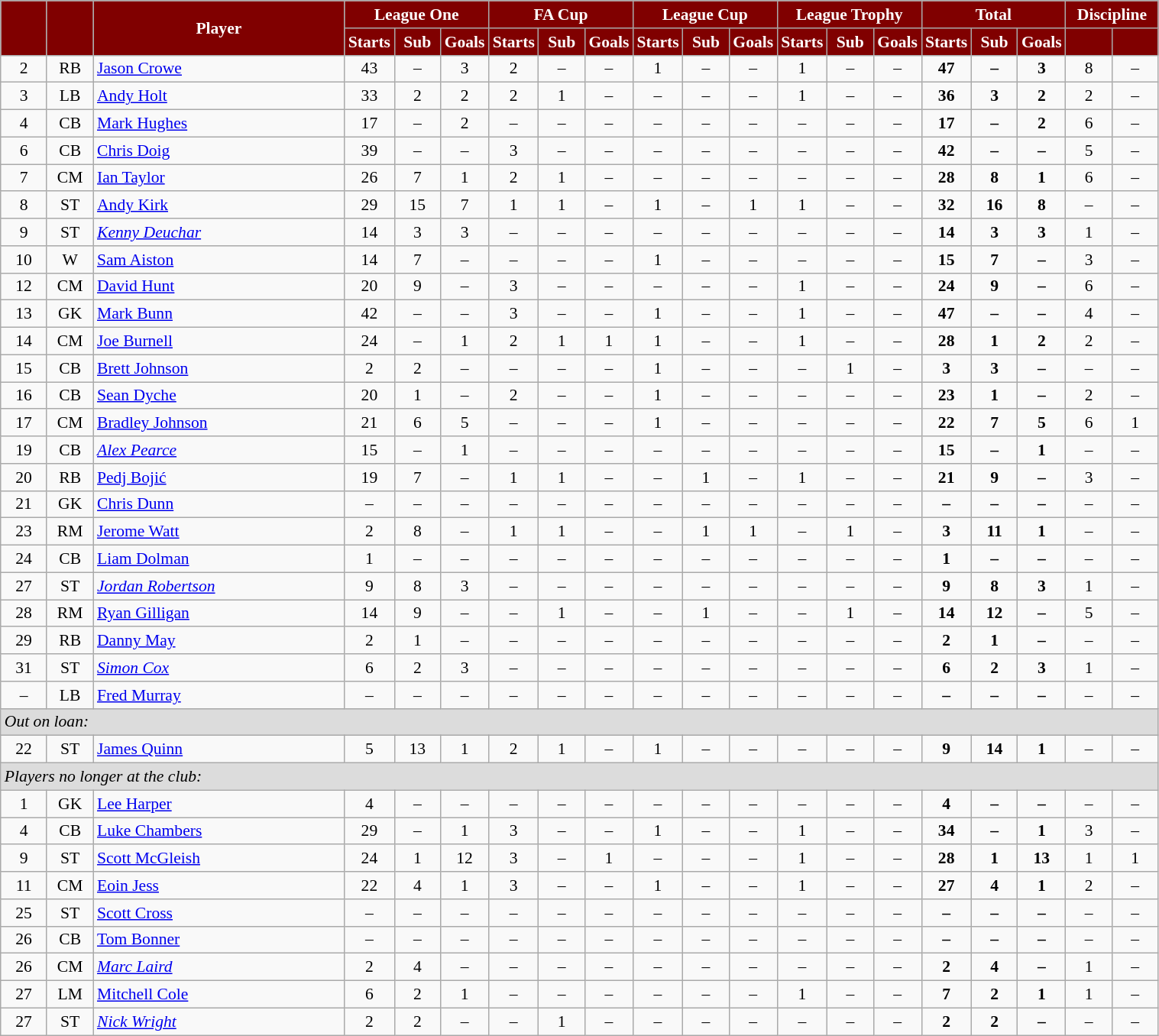<table class="wikitable"  style="text-align:center; font-size:90%; width:80%;">
<tr>
<th rowspan="2" style="background:maroon; color:white;  width: 4%"></th>
<th rowspan="2" style="background:maroon; color:white;  width: 4%"></th>
<th rowspan="2" style="background:maroon; color:white; ">Player</th>
<th colspan="3" style="background:maroon; color:white; ">League One</th>
<th colspan="3" style="background:maroon; color:white; ">FA Cup</th>
<th colspan="3" style="background:maroon; color:white; ">League Cup</th>
<th colspan="3" style="background:maroon; color:white; ">League Trophy</th>
<th colspan="3" style="background:maroon; color:white; ">Total</th>
<th colspan="2" style="background:maroon; color:white; ">Discipline</th>
</tr>
<tr>
<th style="background:maroon; color:white;  width: 4%;">Starts</th>
<th style="background:maroon; color:white;  width: 4%;">Sub</th>
<th style="background:maroon; color:white;  width: 4%;">Goals</th>
<th style="background:maroon; color:white;  width: 4%;">Starts</th>
<th style="background:maroon; color:white;  width: 4%;">Sub</th>
<th style="background:maroon; color:white;  width: 4%;">Goals</th>
<th style="background:maroon; color:white;  width: 4%;">Starts</th>
<th style="background:maroon; color:white;  width: 4%;">Sub</th>
<th style="background:maroon; color:white;  width: 4%;">Goals</th>
<th style="background:maroon; color:white;  width: 4%;">Starts</th>
<th style="background:maroon; color:white;  width: 4%;">Sub</th>
<th style="background:maroon; color:white;  width: 4%;">Goals</th>
<th style="background:maroon; color:white;  width: 4%;">Starts</th>
<th style="background:maroon; color:white;  width: 4%;">Sub</th>
<th style="background:maroon; color:white;  width: 4%;">Goals</th>
<th style="background:maroon; color:white;  width: 4%;"></th>
<th style="background:maroon; color:white;  width: 4%;"></th>
</tr>
<tr>
<td>2</td>
<td>RB</td>
<td style="text-align:left;"><a href='#'>Jason Crowe</a></td>
<td>43</td>
<td>–</td>
<td>3</td>
<td>2</td>
<td>–</td>
<td>–</td>
<td>1</td>
<td>–</td>
<td>–</td>
<td>1</td>
<td>–</td>
<td>–</td>
<td><strong>47</strong></td>
<td><strong>–</strong></td>
<td><strong>3</strong></td>
<td>8</td>
<td>–</td>
</tr>
<tr>
<td>3</td>
<td>LB</td>
<td style="text-align:left;"><a href='#'>Andy Holt</a></td>
<td>33</td>
<td>2</td>
<td>2</td>
<td>2</td>
<td>1</td>
<td>–</td>
<td>–</td>
<td>–</td>
<td>–</td>
<td>1</td>
<td>–</td>
<td>–</td>
<td><strong>36</strong></td>
<td><strong>3</strong></td>
<td><strong>2</strong></td>
<td>2</td>
<td>–</td>
</tr>
<tr>
<td>4</td>
<td>CB</td>
<td style="text-align:left;"><a href='#'>Mark Hughes</a></td>
<td>17</td>
<td>–</td>
<td>2</td>
<td>–</td>
<td>–</td>
<td>–</td>
<td>–</td>
<td>–</td>
<td>–</td>
<td>–</td>
<td>–</td>
<td>–</td>
<td><strong>17</strong></td>
<td><strong>–</strong></td>
<td><strong>2</strong></td>
<td>6</td>
<td>–</td>
</tr>
<tr>
<td>6</td>
<td>CB</td>
<td style="text-align:left;"><a href='#'>Chris Doig</a></td>
<td>39</td>
<td>–</td>
<td>–</td>
<td>3</td>
<td>–</td>
<td>–</td>
<td>–</td>
<td>–</td>
<td>–</td>
<td>–</td>
<td>–</td>
<td>–</td>
<td><strong>42</strong></td>
<td><strong>–</strong></td>
<td><strong>–</strong></td>
<td>5</td>
<td>–</td>
</tr>
<tr>
<td>7</td>
<td>CM</td>
<td style="text-align:left;"><a href='#'>Ian Taylor</a></td>
<td>26</td>
<td>7</td>
<td>1</td>
<td>2</td>
<td>1</td>
<td>–</td>
<td>–</td>
<td>–</td>
<td>–</td>
<td>–</td>
<td>–</td>
<td>–</td>
<td><strong>28</strong></td>
<td><strong>8</strong></td>
<td><strong>1</strong></td>
<td>6</td>
<td>–</td>
</tr>
<tr>
<td>8</td>
<td>ST</td>
<td style="text-align:left;"><a href='#'>Andy Kirk</a></td>
<td>29</td>
<td>15</td>
<td>7</td>
<td>1</td>
<td>1</td>
<td>–</td>
<td>1</td>
<td>–</td>
<td>1</td>
<td>1</td>
<td>–</td>
<td>–</td>
<td><strong>32</strong></td>
<td><strong>16</strong></td>
<td><strong>8</strong></td>
<td>–</td>
<td>–</td>
</tr>
<tr>
<td>9</td>
<td>ST</td>
<td style="text-align:left;"><em><a href='#'>Kenny Deuchar</a></em></td>
<td>14</td>
<td>3</td>
<td>3</td>
<td>–</td>
<td>–</td>
<td>–</td>
<td>–</td>
<td>–</td>
<td>–</td>
<td>–</td>
<td>–</td>
<td>–</td>
<td><strong>14</strong></td>
<td><strong>3</strong></td>
<td><strong>3</strong></td>
<td>1</td>
<td>–</td>
</tr>
<tr>
<td>10</td>
<td>W</td>
<td style="text-align:left;"><a href='#'>Sam Aiston</a></td>
<td>14</td>
<td>7</td>
<td>–</td>
<td>–</td>
<td>–</td>
<td>–</td>
<td>1</td>
<td>–</td>
<td>–</td>
<td>–</td>
<td>–</td>
<td>–</td>
<td><strong>15</strong></td>
<td><strong>7</strong></td>
<td><strong>–</strong></td>
<td>3</td>
<td>–</td>
</tr>
<tr>
<td>12</td>
<td>CM</td>
<td style="text-align:left;"><a href='#'>David Hunt</a></td>
<td>20</td>
<td>9</td>
<td>–</td>
<td>3</td>
<td>–</td>
<td>–</td>
<td>–</td>
<td>–</td>
<td>–</td>
<td>1</td>
<td>–</td>
<td>–</td>
<td><strong>24</strong></td>
<td><strong>9</strong></td>
<td><strong>–</strong></td>
<td>6</td>
<td>–</td>
</tr>
<tr>
<td>13</td>
<td>GK</td>
<td style="text-align:left;"><a href='#'>Mark Bunn</a></td>
<td>42</td>
<td>–</td>
<td>–</td>
<td>3</td>
<td>–</td>
<td>–</td>
<td>1</td>
<td>–</td>
<td>–</td>
<td>1</td>
<td>–</td>
<td>–</td>
<td><strong>47</strong></td>
<td><strong>–</strong></td>
<td><strong>–</strong></td>
<td>4</td>
<td>–</td>
</tr>
<tr>
<td>14</td>
<td>CM</td>
<td style="text-align:left;"><a href='#'>Joe Burnell</a></td>
<td>24</td>
<td>–</td>
<td>1</td>
<td>2</td>
<td>1</td>
<td>1</td>
<td>1</td>
<td>–</td>
<td>–</td>
<td>1</td>
<td>–</td>
<td>–</td>
<td><strong>28</strong></td>
<td><strong>1</strong></td>
<td><strong>2</strong></td>
<td>2</td>
<td>–</td>
</tr>
<tr>
<td>15</td>
<td>CB</td>
<td style="text-align:left;"><a href='#'>Brett Johnson</a></td>
<td>2</td>
<td>2</td>
<td>–</td>
<td>–</td>
<td>–</td>
<td>–</td>
<td>1</td>
<td>–</td>
<td>–</td>
<td>–</td>
<td>1</td>
<td>–</td>
<td><strong>3</strong></td>
<td><strong>3</strong></td>
<td><strong>–</strong></td>
<td>–</td>
<td>–</td>
</tr>
<tr>
<td>16</td>
<td>CB</td>
<td style="text-align:left;"><a href='#'>Sean Dyche</a></td>
<td>20</td>
<td>1</td>
<td>–</td>
<td>2</td>
<td>–</td>
<td>–</td>
<td>1</td>
<td>–</td>
<td>–</td>
<td>–</td>
<td>–</td>
<td>–</td>
<td><strong>23</strong></td>
<td><strong>1</strong></td>
<td><strong>–</strong></td>
<td>2</td>
<td>–</td>
</tr>
<tr>
<td>17</td>
<td>CM</td>
<td style="text-align:left;"><a href='#'>Bradley Johnson</a></td>
<td>21</td>
<td>6</td>
<td>5</td>
<td>–</td>
<td>–</td>
<td>–</td>
<td>1</td>
<td>–</td>
<td>–</td>
<td>–</td>
<td>–</td>
<td>–</td>
<td><strong>22</strong></td>
<td><strong>7</strong></td>
<td><strong>5</strong></td>
<td>6</td>
<td>1</td>
</tr>
<tr>
<td>19</td>
<td>CB</td>
<td style="text-align:left;"><em><a href='#'>Alex Pearce</a></em></td>
<td>15</td>
<td>–</td>
<td>1</td>
<td>–</td>
<td>–</td>
<td>–</td>
<td>–</td>
<td>–</td>
<td>–</td>
<td>–</td>
<td>–</td>
<td>–</td>
<td><strong>15</strong></td>
<td><strong>–</strong></td>
<td><strong>1</strong></td>
<td>–</td>
<td>–</td>
</tr>
<tr>
<td>20</td>
<td>RB</td>
<td style="text-align:left;"><a href='#'>Pedj Bojić</a></td>
<td>19</td>
<td>7</td>
<td>–</td>
<td>1</td>
<td>1</td>
<td>–</td>
<td>–</td>
<td>1</td>
<td>–</td>
<td>1</td>
<td>–</td>
<td>–</td>
<td><strong>21</strong></td>
<td><strong>9</strong></td>
<td><strong>–</strong></td>
<td>3</td>
<td>–</td>
</tr>
<tr>
<td>21</td>
<td>GK</td>
<td style="text-align:left;"><a href='#'>Chris Dunn</a></td>
<td>–</td>
<td>–</td>
<td>–</td>
<td>–</td>
<td>–</td>
<td>–</td>
<td>–</td>
<td>–</td>
<td>–</td>
<td>–</td>
<td>–</td>
<td>–</td>
<td><strong>–</strong></td>
<td><strong>–</strong></td>
<td><strong>–</strong></td>
<td>–</td>
<td>–</td>
</tr>
<tr>
<td>23</td>
<td>RM</td>
<td style="text-align:left;"><a href='#'>Jerome Watt</a></td>
<td>2</td>
<td>8</td>
<td>–</td>
<td>1</td>
<td>1</td>
<td>–</td>
<td>–</td>
<td>1</td>
<td>1</td>
<td>–</td>
<td>1</td>
<td>–</td>
<td><strong>3</strong></td>
<td><strong>11</strong></td>
<td><strong>1</strong></td>
<td>–</td>
<td>–</td>
</tr>
<tr>
<td>24</td>
<td>CB</td>
<td style="text-align:left;"><a href='#'>Liam Dolman</a></td>
<td>1</td>
<td>–</td>
<td>–</td>
<td>–</td>
<td>–</td>
<td>–</td>
<td>–</td>
<td>–</td>
<td>–</td>
<td>–</td>
<td>–</td>
<td>–</td>
<td><strong>1</strong></td>
<td><strong>–</strong></td>
<td><strong>–</strong></td>
<td>–</td>
<td>–</td>
</tr>
<tr>
<td>27</td>
<td>ST</td>
<td style="text-align:left;"><em><a href='#'>Jordan Robertson</a></em></td>
<td>9</td>
<td>8</td>
<td>3</td>
<td>–</td>
<td>–</td>
<td>–</td>
<td>–</td>
<td>–</td>
<td>–</td>
<td>–</td>
<td>–</td>
<td>–</td>
<td><strong>9</strong></td>
<td><strong>8</strong></td>
<td><strong>3</strong></td>
<td>1</td>
<td>–</td>
</tr>
<tr>
<td>28</td>
<td>RM</td>
<td style="text-align:left;"><a href='#'>Ryan Gilligan</a></td>
<td>14</td>
<td>9</td>
<td>–</td>
<td>–</td>
<td>1</td>
<td>–</td>
<td>–</td>
<td>1</td>
<td>–</td>
<td>–</td>
<td>1</td>
<td>–</td>
<td><strong>14</strong></td>
<td><strong>12</strong></td>
<td><strong>–</strong></td>
<td>5</td>
<td>–</td>
</tr>
<tr>
<td>29</td>
<td>RB</td>
<td style="text-align:left;"><a href='#'>Danny May</a></td>
<td>2</td>
<td>1</td>
<td>–</td>
<td>–</td>
<td>–</td>
<td>–</td>
<td>–</td>
<td>–</td>
<td>–</td>
<td>–</td>
<td>–</td>
<td>–</td>
<td><strong>2</strong></td>
<td><strong>1</strong></td>
<td><strong>–</strong></td>
<td>–</td>
<td>–</td>
</tr>
<tr>
<td>31</td>
<td>ST</td>
<td style="text-align:left;"><em><a href='#'>Simon Cox</a></em></td>
<td>6</td>
<td>2</td>
<td>3</td>
<td>–</td>
<td>–</td>
<td>–</td>
<td>–</td>
<td>–</td>
<td>–</td>
<td>–</td>
<td>–</td>
<td>–</td>
<td><strong>6</strong></td>
<td><strong>2</strong></td>
<td><strong>3</strong></td>
<td>1</td>
<td>–</td>
</tr>
<tr>
<td>–</td>
<td>LB</td>
<td style="text-align:left;"><a href='#'>Fred Murray</a></td>
<td>–</td>
<td>–</td>
<td>–</td>
<td>–</td>
<td>–</td>
<td>–</td>
<td>–</td>
<td>–</td>
<td>–</td>
<td>–</td>
<td>–</td>
<td>–</td>
<td><strong>–</strong></td>
<td><strong>–</strong></td>
<td><strong>–</strong></td>
<td>–</td>
<td>–</td>
</tr>
<tr>
<td colspan="20" style="background:#dcdcdc; text-align:left;"><em>Out on loan:</em></td>
</tr>
<tr>
<td>22</td>
<td>ST</td>
<td style="text-align:left;"><a href='#'>James Quinn</a></td>
<td>5</td>
<td>13</td>
<td>1</td>
<td>2</td>
<td>1</td>
<td>–</td>
<td>1</td>
<td>–</td>
<td>–</td>
<td>–</td>
<td>–</td>
<td>–</td>
<td><strong>9</strong></td>
<td><strong>14</strong></td>
<td><strong>1</strong></td>
<td>–</td>
<td>–</td>
</tr>
<tr>
<td colspan="20" style="background:#dcdcdc; text-align:left;"><em>Players no longer at the club:</em></td>
</tr>
<tr>
<td>1</td>
<td>GK</td>
<td style="text-align:left;"><a href='#'>Lee Harper</a></td>
<td>4</td>
<td>–</td>
<td>–</td>
<td>–</td>
<td>–</td>
<td>–</td>
<td>–</td>
<td>–</td>
<td>–</td>
<td>–</td>
<td>–</td>
<td>–</td>
<td><strong>4</strong></td>
<td><strong>–</strong></td>
<td><strong>–</strong></td>
<td>–</td>
<td>–</td>
</tr>
<tr>
<td>4</td>
<td>CB</td>
<td style="text-align:left;"><a href='#'>Luke Chambers</a></td>
<td>29</td>
<td>–</td>
<td>1</td>
<td>3</td>
<td>–</td>
<td>–</td>
<td>1</td>
<td>–</td>
<td>–</td>
<td>1</td>
<td>–</td>
<td>–</td>
<td><strong>34</strong></td>
<td><strong>–</strong></td>
<td><strong>1</strong></td>
<td>3</td>
<td>–</td>
</tr>
<tr>
<td>9</td>
<td>ST</td>
<td style="text-align:left;"><a href='#'>Scott McGleish</a></td>
<td>24</td>
<td>1</td>
<td>12</td>
<td>3</td>
<td>–</td>
<td>1</td>
<td>–</td>
<td>–</td>
<td>–</td>
<td>1</td>
<td>–</td>
<td>–</td>
<td><strong>28</strong></td>
<td><strong>1</strong></td>
<td><strong>13</strong></td>
<td>1</td>
<td>1</td>
</tr>
<tr>
<td>11</td>
<td>CM</td>
<td style="text-align:left;"><a href='#'>Eoin Jess</a></td>
<td>22</td>
<td>4</td>
<td>1</td>
<td>3</td>
<td>–</td>
<td>–</td>
<td>1</td>
<td>–</td>
<td>–</td>
<td>1</td>
<td>–</td>
<td>–</td>
<td><strong>27</strong></td>
<td><strong>4</strong></td>
<td><strong>1</strong></td>
<td>2</td>
<td>–</td>
</tr>
<tr>
<td>25</td>
<td>ST</td>
<td style="text-align:left;"><a href='#'>Scott Cross</a></td>
<td>–</td>
<td>–</td>
<td>–</td>
<td>–</td>
<td>–</td>
<td>–</td>
<td>–</td>
<td>–</td>
<td>–</td>
<td>–</td>
<td>–</td>
<td>–</td>
<td><strong>–</strong></td>
<td><strong>–</strong></td>
<td><strong>–</strong></td>
<td>–</td>
<td>–</td>
</tr>
<tr>
<td>26</td>
<td>CB</td>
<td style="text-align:left;"><a href='#'>Tom Bonner</a></td>
<td>–</td>
<td>–</td>
<td>–</td>
<td>–</td>
<td>–</td>
<td>–</td>
<td>–</td>
<td>–</td>
<td>–</td>
<td>–</td>
<td>–</td>
<td>–</td>
<td><strong>–</strong></td>
<td><strong>–</strong></td>
<td><strong>–</strong></td>
<td>–</td>
<td>–</td>
</tr>
<tr>
<td>26</td>
<td>CM</td>
<td style="text-align:left;"><em><a href='#'>Marc Laird</a></em></td>
<td>2</td>
<td>4</td>
<td>–</td>
<td>–</td>
<td>–</td>
<td>–</td>
<td>–</td>
<td>–</td>
<td>–</td>
<td>–</td>
<td>–</td>
<td>–</td>
<td><strong>2</strong></td>
<td><strong>4</strong></td>
<td><strong>–</strong></td>
<td>1</td>
<td>–</td>
</tr>
<tr>
<td>27</td>
<td>LM</td>
<td style="text-align:left;"><a href='#'>Mitchell Cole</a></td>
<td>6</td>
<td>2</td>
<td>1</td>
<td>–</td>
<td>–</td>
<td>–</td>
<td>–</td>
<td>–</td>
<td>–</td>
<td>1</td>
<td>–</td>
<td>–</td>
<td><strong>7</strong></td>
<td><strong>2</strong></td>
<td><strong>1</strong></td>
<td>1</td>
<td>–</td>
</tr>
<tr>
<td>27</td>
<td>ST</td>
<td style="text-align:left;"><em><a href='#'>Nick Wright</a></em></td>
<td>2</td>
<td>2</td>
<td>–</td>
<td>–</td>
<td>1</td>
<td>–</td>
<td>–</td>
<td>–</td>
<td>–</td>
<td>–</td>
<td>–</td>
<td>–</td>
<td><strong>2</strong></td>
<td><strong>2</strong></td>
<td><strong>–</strong></td>
<td>–</td>
<td>–</td>
</tr>
</table>
